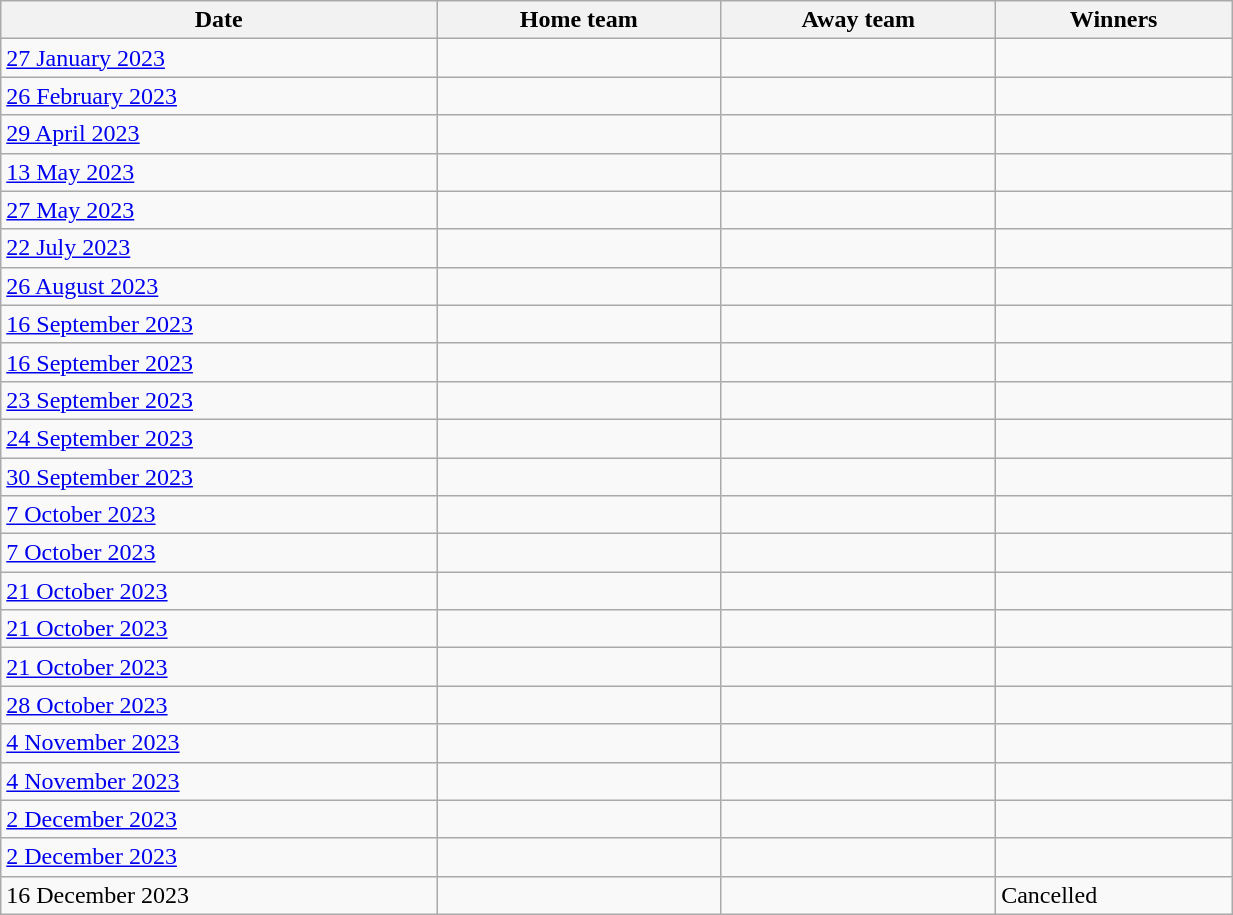<table class="wikitable unsortable" style="white-space:nowrap" width=65%>
<tr>
<th style="text-align:center;">Date</th>
<th style="text-align:center;">Home team</th>
<th style="text-align:center;">Away team</th>
<th style="text-align:center;">Winners</th>
</tr>
<tr>
<td><a href='#'>27 January 2023</a></td>
<td></td>
<td></td>
<td></td>
</tr>
<tr>
<td><a href='#'>26 February 2023</a></td>
<td></td>
<td></td>
<td></td>
</tr>
<tr>
<td><a href='#'>29 April 2023</a></td>
<td></td>
<td></td>
<td></td>
</tr>
<tr>
<td><a href='#'>13 May 2023</a></td>
<td></td>
<td></td>
<td></td>
</tr>
<tr>
<td><a href='#'>27 May 2023</a></td>
<td></td>
<td></td>
<td></td>
</tr>
<tr>
<td><a href='#'>22 July 2023</a></td>
<td></td>
<td></td>
<td></td>
</tr>
<tr>
<td><a href='#'>26 August 2023</a></td>
<td></td>
<td></td>
<td></td>
</tr>
<tr>
<td><a href='#'>16 September 2023</a></td>
<td></td>
<td></td>
<td></td>
</tr>
<tr>
<td><a href='#'>16 September 2023</a></td>
<td></td>
<td></td>
<td></td>
</tr>
<tr>
<td><a href='#'>23 September 2023</a></td>
<td></td>
<td></td>
<td></td>
</tr>
<tr>
<td><a href='#'>24 September 2023</a></td>
<td></td>
<td></td>
<td></td>
</tr>
<tr>
<td><a href='#'>30 September 2023</a></td>
<td></td>
<td></td>
<td></td>
</tr>
<tr>
<td><a href='#'>7 October 2023</a></td>
<td></td>
<td></td>
<td></td>
</tr>
<tr>
<td><a href='#'>7 October 2023</a></td>
<td></td>
<td></td>
<td></td>
</tr>
<tr>
<td><a href='#'>21 October 2023</a></td>
<td></td>
<td></td>
<td></td>
</tr>
<tr>
<td><a href='#'>21 October 2023</a></td>
<td></td>
<td></td>
<td></td>
</tr>
<tr>
<td><a href='#'>21 October 2023</a></td>
<td></td>
<td></td>
<td></td>
</tr>
<tr>
<td><a href='#'>28 October 2023</a></td>
<td></td>
<td></td>
<td></td>
</tr>
<tr>
<td><a href='#'>4 November 2023</a></td>
<td></td>
<td></td>
<td></td>
</tr>
<tr>
<td><a href='#'>4 November 2023</a></td>
<td></td>
<td></td>
<td></td>
</tr>
<tr>
<td><a href='#'>2 December 2023</a></td>
<td></td>
<td></td>
<td></td>
</tr>
<tr>
<td><a href='#'>2 December 2023</a></td>
<td></td>
<td></td>
<td></td>
</tr>
<tr>
<td>16 December 2023</td>
<td></td>
<td></td>
<td>Cancelled</td>
</tr>
</table>
